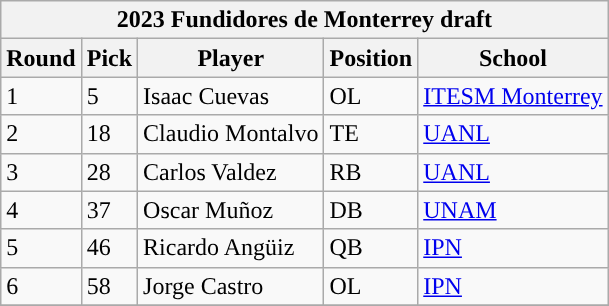<table class="wikitable" style="text-align:left">
<tr>
<th colspan=5>2023 Fundidores de Monterrey draft</th>
</tr>
<tr>
<th>Round</th>
<th>Pick</th>
<th>Player</th>
<th>Position</th>
<th>School</th>
</tr>
<tr>
<td>1</td>
<td>5</td>
<td>Isaac Cuevas</td>
<td>OL</td>
<td><a href='#'>ITESM Monterrey</a></td>
</tr>
<tr>
<td>2</td>
<td>18</td>
<td>Claudio Montalvo</td>
<td>TE</td>
<td><a href='#'>UANL</a></td>
</tr>
<tr>
<td>3</td>
<td>28</td>
<td>Carlos Valdez</td>
<td>RB</td>
<td><a href='#'>UANL</a></td>
</tr>
<tr>
<td>4</td>
<td>37</td>
<td>Oscar Muñoz</td>
<td>DB</td>
<td><a href='#'>UNAM</a></td>
</tr>
<tr>
<td>5</td>
<td>46</td>
<td>Ricardo Angüiz</td>
<td>QB</td>
<td><a href='#'>IPN</a></td>
</tr>
<tr>
<td>6</td>
<td>58</td>
<td>Jorge Castro</td>
<td>OL</td>
<td><a href='#'>IPN</a></td>
</tr>
<tr>
</tr>
</table>
